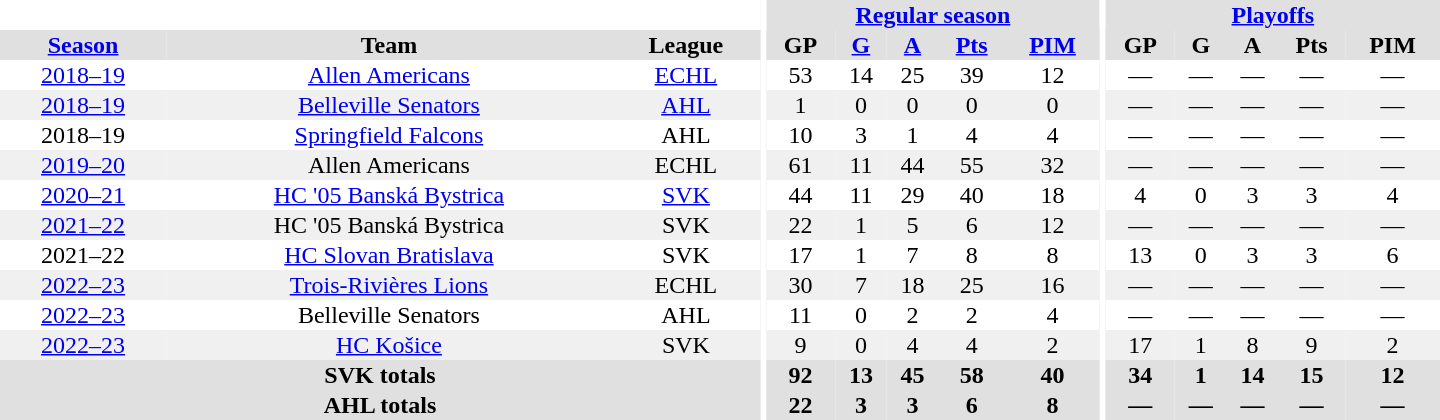<table border="0" cellpadding="1" cellspacing="0" style="text-align:center; width:60em">
<tr bgcolor="#e0e0e0">
<th colspan="3" bgcolor="#ffffff"></th>
<th rowspan="99" bgcolor="#ffffff"></th>
<th colspan="5"><a href='#'>Regular season</a></th>
<th rowspan="99" bgcolor="#ffffff"></th>
<th colspan="5"><a href='#'>Playoffs</a></th>
</tr>
<tr bgcolor="#e0e0e0">
<th><a href='#'>Season</a></th>
<th>Team</th>
<th>League</th>
<th>GP</th>
<th><a href='#'>G</a></th>
<th><a href='#'>A</a></th>
<th><a href='#'>Pts</a></th>
<th><a href='#'>PIM</a></th>
<th>GP</th>
<th>G</th>
<th>A</th>
<th>Pts</th>
<th>PIM</th>
</tr>
<tr>
<td><a href='#'>2018–19</a></td>
<td><a href='#'>Allen Americans</a></td>
<td><a href='#'>ECHL</a></td>
<td>53</td>
<td>14</td>
<td>25</td>
<td>39</td>
<td>12</td>
<td>—</td>
<td>—</td>
<td>—</td>
<td>—</td>
<td>—</td>
</tr>
<tr bgcolor="#f0f0f0">
<td><a href='#'>2018–19</a></td>
<td><a href='#'>Belleville Senators</a></td>
<td><a href='#'>AHL</a></td>
<td>1</td>
<td>0</td>
<td>0</td>
<td>0</td>
<td>0</td>
<td>—</td>
<td>—</td>
<td>—</td>
<td>—</td>
<td>—</td>
</tr>
<tr>
<td>2018–19</td>
<td><a href='#'>Springfield Falcons</a></td>
<td>AHL</td>
<td>10</td>
<td>3</td>
<td>1</td>
<td>4</td>
<td>4</td>
<td>—</td>
<td>—</td>
<td>—</td>
<td>—</td>
<td>—</td>
</tr>
<tr bgcolor="#f0f0f0">
<td><a href='#'>2019–20</a></td>
<td>Allen Americans</td>
<td>ECHL</td>
<td>61</td>
<td>11</td>
<td>44</td>
<td>55</td>
<td>32</td>
<td>—</td>
<td>—</td>
<td>—</td>
<td>—</td>
<td>—</td>
</tr>
<tr>
<td><a href='#'>2020–21</a></td>
<td><a href='#'>HC '05 Banská Bystrica</a></td>
<td><a href='#'>SVK</a></td>
<td>44</td>
<td>11</td>
<td>29</td>
<td>40</td>
<td>18</td>
<td>4</td>
<td>0</td>
<td>3</td>
<td>3</td>
<td>4</td>
</tr>
<tr bgcolor="#f0f0f0">
<td><a href='#'>2021–22</a></td>
<td>HC '05 Banská Bystrica</td>
<td>SVK</td>
<td>22</td>
<td>1</td>
<td>5</td>
<td>6</td>
<td>12</td>
<td>—</td>
<td>—</td>
<td>—</td>
<td>—</td>
<td>—</td>
</tr>
<tr>
<td>2021–22</td>
<td><a href='#'>HC Slovan Bratislava</a></td>
<td>SVK</td>
<td>17</td>
<td>1</td>
<td>7</td>
<td>8</td>
<td>8</td>
<td>13</td>
<td>0</td>
<td>3</td>
<td>3</td>
<td>6</td>
</tr>
<tr bgcolor="#f0f0f0">
<td><a href='#'>2022–23</a></td>
<td><a href='#'>Trois-Rivières Lions</a></td>
<td>ECHL</td>
<td>30</td>
<td>7</td>
<td>18</td>
<td>25</td>
<td>16</td>
<td>—</td>
<td>—</td>
<td>—</td>
<td>—</td>
<td>—</td>
</tr>
<tr>
<td><a href='#'>2022–23</a></td>
<td>Belleville Senators</td>
<td>AHL</td>
<td>11</td>
<td>0</td>
<td>2</td>
<td>2</td>
<td>4</td>
<td>—</td>
<td>—</td>
<td>—</td>
<td>—</td>
<td>—</td>
</tr>
<tr bgcolor="#f0f0f0">
<td><a href='#'>2022–23</a></td>
<td><a href='#'>HC Košice</a></td>
<td>SVK</td>
<td>9</td>
<td>0</td>
<td>4</td>
<td>4</td>
<td>2</td>
<td>17</td>
<td>1</td>
<td>8</td>
<td>9</td>
<td>2</td>
</tr>
<tr>
</tr>
<tr bgcolor="#e0e0e0">
<th colspan="3">SVK totals</th>
<th>92</th>
<th>13</th>
<th>45</th>
<th>58</th>
<th>40</th>
<th>34</th>
<th>1</th>
<th>14</th>
<th>15</th>
<th>12</th>
</tr>
<tr bgcolor="#e0e0e0">
<th colspan="3">AHL totals</th>
<th>22</th>
<th>3</th>
<th>3</th>
<th>6</th>
<th>8</th>
<th>—</th>
<th>—</th>
<th>—</th>
<th>—</th>
<th>—</th>
</tr>
</table>
